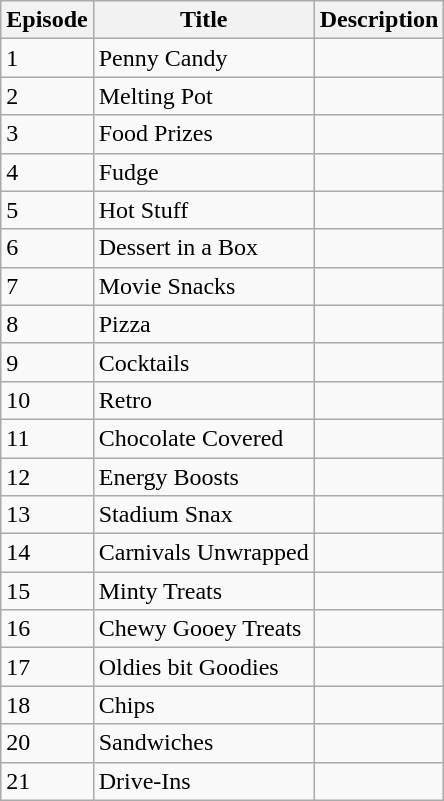<table class="wikitable">
<tr>
<th>Episode</th>
<th>Title</th>
<th>Description</th>
</tr>
<tr>
<td>1</td>
<td>Penny Candy</td>
<td></td>
</tr>
<tr>
<td>2</td>
<td>Melting Pot</td>
<td></td>
</tr>
<tr>
<td>3</td>
<td>Food Prizes</td>
<td></td>
</tr>
<tr>
<td>4</td>
<td>Fudge</td>
<td></td>
</tr>
<tr>
<td>5</td>
<td>Hot Stuff</td>
<td></td>
</tr>
<tr>
<td>6</td>
<td>Dessert in a Box</td>
<td></td>
</tr>
<tr>
<td>7</td>
<td>Movie Snacks</td>
<td></td>
</tr>
<tr>
<td>8</td>
<td>Pizza</td>
<td></td>
</tr>
<tr>
<td>9</td>
<td>Cocktails</td>
<td></td>
</tr>
<tr>
<td>10</td>
<td>Retro</td>
<td></td>
</tr>
<tr>
<td>11</td>
<td>Chocolate Covered</td>
<td></td>
</tr>
<tr>
<td>12</td>
<td>Energy Boosts</td>
<td></td>
</tr>
<tr>
<td>13</td>
<td>Stadium Snax</td>
<td></td>
</tr>
<tr>
<td>14</td>
<td>Carnivals Unwrapped</td>
<td></td>
</tr>
<tr>
<td>15</td>
<td>Minty Treats</td>
<td></td>
</tr>
<tr>
<td>16</td>
<td>Chewy Gooey Treats</td>
<td></td>
</tr>
<tr>
<td>17</td>
<td>Oldies bit Goodies</td>
<td></td>
</tr>
<tr>
<td>18</td>
<td>Chips</td>
<td></td>
</tr>
<tr>
<td>20</td>
<td>Sandwiches</td>
<td></td>
</tr>
<tr>
<td>21</td>
<td>Drive-Ins</td>
<td></td>
</tr>
</table>
